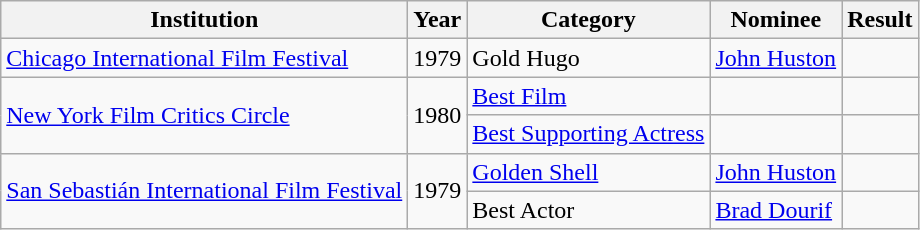<table class="wikitable">
<tr>
<th>Institution</th>
<th>Year</th>
<th>Category</th>
<th>Nominee</th>
<th>Result</th>
</tr>
<tr>
<td><a href='#'>Chicago International Film Festival</a></td>
<td>1979</td>
<td>Gold Hugo</td>
<td><a href='#'>John Huston</a></td>
<td></td>
</tr>
<tr>
<td rowspan="2"><a href='#'>New York Film Critics Circle</a></td>
<td rowspan="2">1980</td>
<td><a href='#'>Best Film</a></td>
<td></td>
<td></td>
</tr>
<tr>
<td><a href='#'>Best Supporting Actress</a></td>
<td></td>
<td></td>
</tr>
<tr>
<td rowspan="2"><a href='#'>San Sebastián International Film Festival</a></td>
<td rowspan="2">1979</td>
<td><a href='#'>Golden Shell</a></td>
<td><a href='#'>John Huston</a></td>
<td></td>
</tr>
<tr>
<td>Best Actor</td>
<td><a href='#'>Brad Dourif</a></td>
<td></td>
</tr>
</table>
